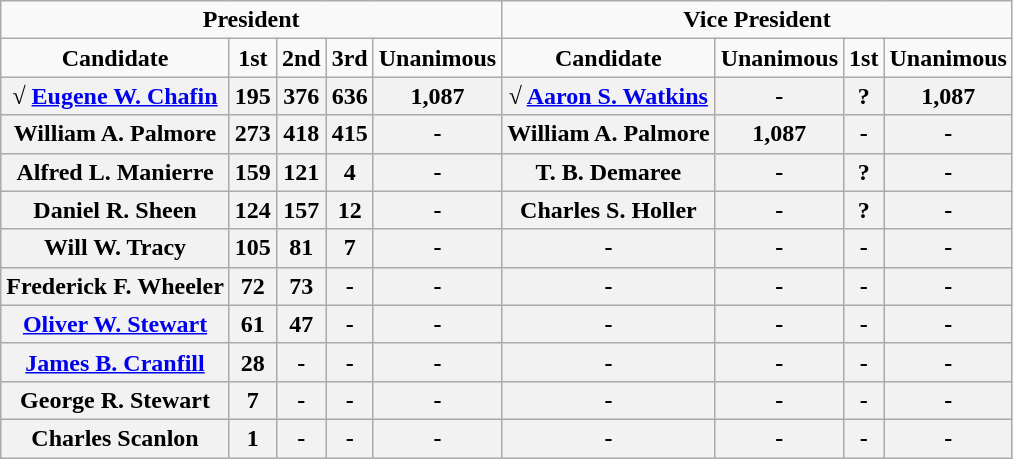<table class="wikitable" style="text-align:center">
<tr>
<td colspan=5><strong>President</strong> </td>
<td colspan=4><strong>Vice President</strong></td>
</tr>
<tr>
<td><strong>Candidate</strong></td>
<td><strong>1st</strong></td>
<td><strong>2nd</strong></td>
<td><strong>3rd</strong></td>
<td><strong>Unanimous</strong></td>
<td><strong>Candidate</strong></td>
<td><strong>Unanimous</strong></td>
<td><strong>1st</strong></td>
<td><strong>Unanimous</strong></td>
</tr>
<tr>
<th>√ <strong><a href='#'>Eugene W. Chafin</a></strong></th>
<th>195</th>
<th>376</th>
<th>636</th>
<th>1,087</th>
<th>√ <strong><a href='#'>Aaron S. Watkins</a></strong></th>
<th>-</th>
<th>?</th>
<th>1,087</th>
</tr>
<tr>
<th>William A. Palmore</th>
<th>273</th>
<th>418</th>
<th>415</th>
<th>-</th>
<th>William A. Palmore</th>
<th>1,087</th>
<th>-</th>
<th>-</th>
</tr>
<tr>
<th>Alfred L. Manierre</th>
<th>159</th>
<th>121</th>
<th>4</th>
<th>-</th>
<th>T. B. Demaree</th>
<th>-</th>
<th>?</th>
<th>-</th>
</tr>
<tr>
<th>Daniel R. Sheen</th>
<th>124</th>
<th>157</th>
<th>12</th>
<th>-</th>
<th>Charles S. Holler</th>
<th>-</th>
<th>?</th>
<th>-</th>
</tr>
<tr>
<th>Will W. Tracy</th>
<th>105</th>
<th>81</th>
<th>7</th>
<th>-</th>
<th>-</th>
<th>-</th>
<th>-</th>
<th>-</th>
</tr>
<tr>
<th>Frederick F. Wheeler</th>
<th>72</th>
<th>73</th>
<th>-</th>
<th>-</th>
<th>-</th>
<th>-</th>
<th>-</th>
<th>-</th>
</tr>
<tr>
<th><a href='#'>Oliver W. Stewart</a></th>
<th>61</th>
<th>47</th>
<th>-</th>
<th>-</th>
<th>-</th>
<th>-</th>
<th>-</th>
<th>-</th>
</tr>
<tr>
<th><a href='#'>James B. Cranfill</a></th>
<th>28</th>
<th>-</th>
<th>-</th>
<th>-</th>
<th>-</th>
<th>-</th>
<th>-</th>
<th>-</th>
</tr>
<tr>
<th>George R. Stewart</th>
<th>7</th>
<th>-</th>
<th>-</th>
<th>-</th>
<th>-</th>
<th>-</th>
<th>-</th>
<th>-</th>
</tr>
<tr>
<th>Charles Scanlon</th>
<th>1</th>
<th>-</th>
<th>-</th>
<th>-</th>
<th>-</th>
<th>-</th>
<th>-</th>
<th>-</th>
</tr>
</table>
